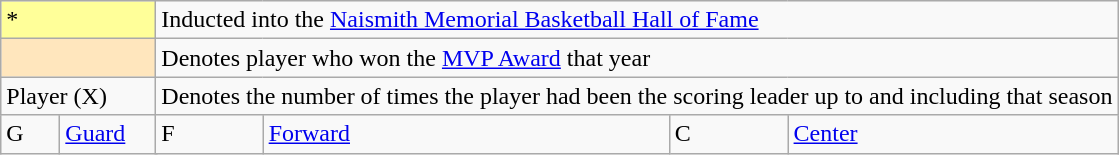<table class="wikitable">
<tr>
<td style="background-color:#FFFF99; width:6em" colspan=2>*</td>
<td colspan=5>Inducted into the <a href='#'>Naismith Memorial Basketball Hall of Fame</a></td>
</tr>
<tr>
<td style="background-color:#FFE6BD; border:1px solid #aaaaaa; width:6em" colspan=2></td>
<td colspan=5>Denotes player who won the <a href='#'>MVP Award</a> that year</td>
</tr>
<tr>
<td colspan=2>Player (X)</td>
<td colspan=5>Denotes the number of times the player had been the scoring leader up to and including that season</td>
</tr>
<tr>
<td style="width:2em">G</td>
<td colspan=2><a href='#'>Guard</a></td>
<td>F</td>
<td><a href='#'>Forward</a></td>
<td>C</td>
<td><a href='#'>Center</a></td>
</tr>
</table>
